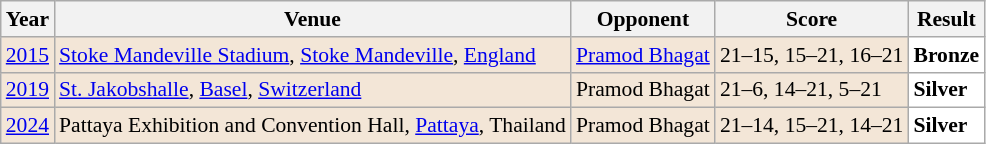<table class="sortable wikitable" style="font-size: 90%;">
<tr>
<th>Year</th>
<th>Venue</th>
<th>Opponent</th>
<th>Score</th>
<th>Result</th>
</tr>
<tr style="background:#F3E6D7">
<td align="center"><a href='#'>2015</a></td>
<td align="left"><a href='#'>Stoke Mandeville Stadium</a>, <a href='#'>Stoke Mandeville</a>, <a href='#'>England</a></td>
<td align="left"> <a href='#'>Pramod Bhagat</a></td>
<td align="left">21–15, 15–21, 16–21</td>
<td style="text-align:left; background:white"> <strong>Bronze</strong></td>
</tr>
<tr style="background:#F3E6D7">
<td align="center"><a href='#'>2019</a></td>
<td align="left"><a href='#'>St. Jakobshalle</a>, <a href='#'>Basel</a>, <a href='#'>Switzerland</a></td>
<td align="left"> Pramod Bhagat</td>
<td align="left">21–6, 14–21, 5–21</td>
<td style="text-align:left; background:white"> <strong>Silver</strong></td>
</tr>
<tr style="background:#F3E6D7">
<td align="center"><a href='#'>2024</a></td>
<td align="left">Pattaya Exhibition and Convention Hall, <a href='#'>Pattaya</a>, Thailand</td>
<td align="left"> Pramod Bhagat</td>
<td align="left">21–14, 15–21, 14–21</td>
<td style="text-align:left; background:white"> <strong>Silver</strong></td>
</tr>
</table>
